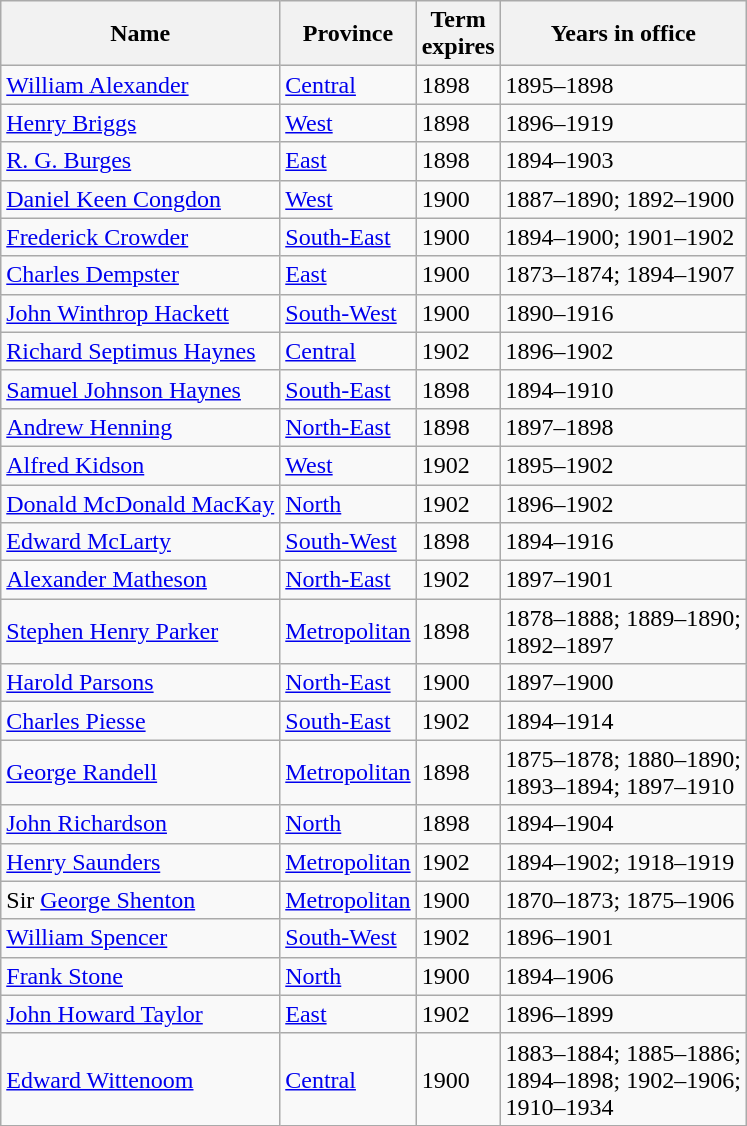<table class="wikitable sortable">
<tr>
<th>Name</th>
<th>Province</th>
<th>Term<br>expires</th>
<th>Years in office</th>
</tr>
<tr>
<td><a href='#'>William Alexander</a></td>
<td><a href='#'>Central</a></td>
<td>1898</td>
<td>1895–1898</td>
</tr>
<tr>
<td><a href='#'>Henry Briggs</a></td>
<td><a href='#'>West</a></td>
<td>1898</td>
<td>1896–1919</td>
</tr>
<tr>
<td><a href='#'>R. G. Burges</a></td>
<td><a href='#'>East</a></td>
<td>1898</td>
<td>1894–1903</td>
</tr>
<tr>
<td><a href='#'>Daniel Keen Congdon</a></td>
<td><a href='#'>West</a></td>
<td>1900</td>
<td>1887–1890; 1892–1900</td>
</tr>
<tr>
<td><a href='#'>Frederick Crowder</a></td>
<td><a href='#'>South-East</a></td>
<td>1900</td>
<td>1894–1900; 1901–1902</td>
</tr>
<tr>
<td><a href='#'>Charles Dempster</a></td>
<td><a href='#'>East</a></td>
<td>1900</td>
<td>1873–1874; 1894–1907</td>
</tr>
<tr>
<td><a href='#'>John Winthrop Hackett</a></td>
<td><a href='#'>South-West</a></td>
<td>1900</td>
<td>1890–1916</td>
</tr>
<tr>
<td><a href='#'>Richard Septimus Haynes</a></td>
<td><a href='#'>Central</a></td>
<td>1902</td>
<td>1896–1902</td>
</tr>
<tr>
<td><a href='#'>Samuel Johnson Haynes</a></td>
<td><a href='#'>South-East</a></td>
<td>1898</td>
<td>1894–1910</td>
</tr>
<tr>
<td><a href='#'>Andrew Henning</a></td>
<td><a href='#'>North-East</a></td>
<td>1898</td>
<td>1897–1898</td>
</tr>
<tr>
<td><a href='#'>Alfred Kidson</a></td>
<td><a href='#'>West</a></td>
<td>1902</td>
<td>1895–1902</td>
</tr>
<tr>
<td><a href='#'>Donald McDonald MacKay</a></td>
<td><a href='#'>North</a></td>
<td>1902</td>
<td>1896–1902</td>
</tr>
<tr>
<td><a href='#'>Edward McLarty</a></td>
<td><a href='#'>South-West</a></td>
<td>1898</td>
<td>1894–1916</td>
</tr>
<tr>
<td><a href='#'>Alexander Matheson</a></td>
<td><a href='#'>North-East</a></td>
<td>1902</td>
<td>1897–1901</td>
</tr>
<tr>
<td><a href='#'>Stephen Henry Parker</a></td>
<td><a href='#'>Metropolitan</a></td>
<td>1898</td>
<td>1878–1888; 1889–1890;<br>1892–1897</td>
</tr>
<tr>
<td><a href='#'>Harold Parsons</a></td>
<td><a href='#'>North-East</a></td>
<td>1900</td>
<td>1897–1900</td>
</tr>
<tr>
<td><a href='#'>Charles Piesse</a></td>
<td><a href='#'>South-East</a></td>
<td>1902</td>
<td>1894–1914</td>
</tr>
<tr>
<td><a href='#'>George Randell</a></td>
<td><a href='#'>Metropolitan</a></td>
<td>1898</td>
<td>1875–1878; 1880–1890;<br>1893–1894; 1897–1910</td>
</tr>
<tr>
<td><a href='#'>John Richardson</a></td>
<td><a href='#'>North</a></td>
<td>1898</td>
<td>1894–1904</td>
</tr>
<tr>
<td><a href='#'>Henry Saunders</a></td>
<td><a href='#'>Metropolitan</a></td>
<td>1902</td>
<td>1894–1902; 1918–1919</td>
</tr>
<tr>
<td>Sir <a href='#'>George Shenton</a></td>
<td><a href='#'>Metropolitan</a></td>
<td>1900</td>
<td>1870–1873; 1875–1906</td>
</tr>
<tr>
<td><a href='#'>William Spencer</a></td>
<td><a href='#'>South-West</a></td>
<td>1902</td>
<td>1896–1901</td>
</tr>
<tr>
<td><a href='#'>Frank Stone</a></td>
<td><a href='#'>North</a></td>
<td>1900</td>
<td>1894–1906</td>
</tr>
<tr>
<td><a href='#'>John Howard Taylor</a></td>
<td><a href='#'>East</a></td>
<td>1902</td>
<td>1896–1899</td>
</tr>
<tr>
<td><a href='#'>Edward Wittenoom</a></td>
<td><a href='#'>Central</a></td>
<td>1900</td>
<td>1883–1884; 1885–1886;<br>1894–1898; 1902–1906;<br>1910–1934</td>
</tr>
</table>
